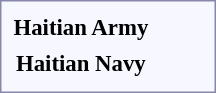<table style="border:1px solid #8888aa; background-color:#f7f8ff; padding:5px; font-size:95%; margin: 0px 12px 12px 0px;">
<tr style="text-align:center;">
<td rowspan=2><strong> Haitian Army</strong><br></td>
<td colspan=6 rowspan=2></td>
<td colspan=2></td>
<td colspan=2></td>
<td colspan=2></td>
<td colspan=2></td>
<td colspan=2></td>
<td colspan=2></td>
<td colspan=3></td>
<td colspan=3></td>
</tr>
<tr style="text-align:center;">
<td colspan=2></td>
<td colspan=2></td>
<td colspan=2></td>
<td colspan=2></td>
<td colspan=2></td>
<td colspan=2></td>
<td colspan=3></td>
<td colspan=3></td>
</tr>
<tr style="text-align:center;">
<td rowspan=2><strong> Haitian Navy</strong><br></td>
<td colspan=10 rowspan=2></td>
<td colspan=2></td>
<td colspan=2></td>
<td colspan=2></td>
<td colspan=2></td>
<td colspan=3></td>
<td colspan=3></td>
</tr>
<tr style="text-align:center;">
<td colspan=2></td>
<td colspan=2></td>
<td colspan=2></td>
<td colspan=2></td>
<td colspan=3></td>
<td colspan=3><br></td>
</tr>
</table>
